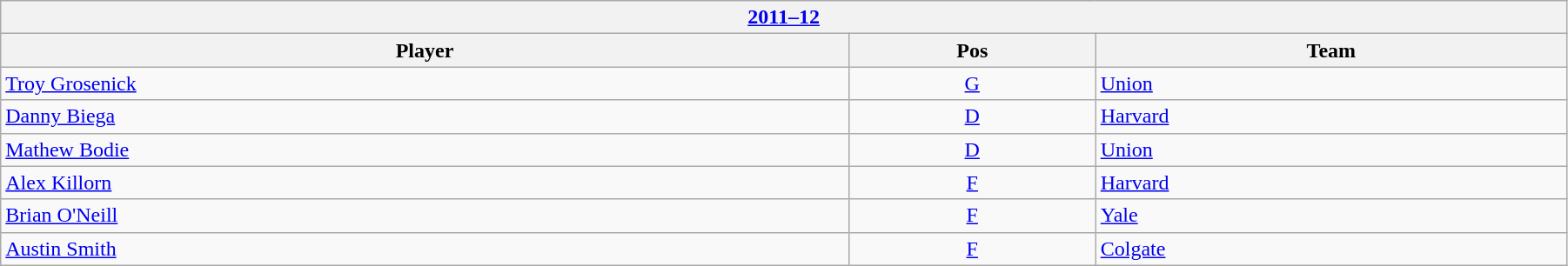<table class="wikitable" width=95%>
<tr>
<th colspan=3><a href='#'>2011–12</a></th>
</tr>
<tr>
<th>Player</th>
<th>Pos</th>
<th>Team</th>
</tr>
<tr>
<td><a href='#'>Troy Grosenick</a></td>
<td align=center><a href='#'>G</a></td>
<td><a href='#'>Union</a></td>
</tr>
<tr>
<td><a href='#'>Danny Biega</a></td>
<td align=center><a href='#'>D</a></td>
<td><a href='#'>Harvard</a></td>
</tr>
<tr>
<td><a href='#'>Mathew Bodie</a></td>
<td align=center><a href='#'>D</a></td>
<td><a href='#'>Union</a></td>
</tr>
<tr>
<td><a href='#'>Alex Killorn</a></td>
<td align=center><a href='#'>F</a></td>
<td><a href='#'>Harvard</a></td>
</tr>
<tr>
<td><a href='#'>Brian O'Neill</a></td>
<td align=center><a href='#'>F</a></td>
<td><a href='#'>Yale</a></td>
</tr>
<tr>
<td><a href='#'>Austin Smith</a></td>
<td align=center><a href='#'>F</a></td>
<td><a href='#'>Colgate</a></td>
</tr>
</table>
